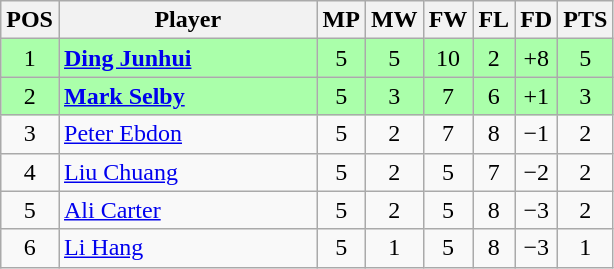<table class="wikitable" style="text-align: center;">
<tr>
<th width=20>POS</th>
<th width=165>Player</th>
<th width=20>MP</th>
<th width=20>MW</th>
<th width=20>FW</th>
<th width=20>FL</th>
<th width=20>FD</th>
<th width=20>PTS</th>
</tr>
<tr style="background:#aaffaa;">
<td>1</td>
<td style="text-align:left;"> <strong><a href='#'>Ding Junhui</a></strong></td>
<td>5</td>
<td>5</td>
<td>10</td>
<td>2</td>
<td>+8</td>
<td>5</td>
</tr>
<tr style="background:#aaffaa;">
<td>2</td>
<td style="text-align:left;"> <strong><a href='#'>Mark Selby</a></strong></td>
<td>5</td>
<td>3</td>
<td>7</td>
<td>6</td>
<td>+1</td>
<td>3</td>
</tr>
<tr>
<td>3</td>
<td style="text-align:left;"> <a href='#'>Peter Ebdon</a></td>
<td>5</td>
<td>2</td>
<td>7</td>
<td>8</td>
<td>−1</td>
<td>2</td>
</tr>
<tr>
<td>4</td>
<td style="text-align:left;"> <a href='#'>Liu Chuang</a></td>
<td>5</td>
<td>2</td>
<td>5</td>
<td>7</td>
<td>−2</td>
<td>2</td>
</tr>
<tr>
<td>5</td>
<td style="text-align:left;"> <a href='#'>Ali Carter</a></td>
<td>5</td>
<td>2</td>
<td>5</td>
<td>8</td>
<td>−3</td>
<td>2</td>
</tr>
<tr>
<td>6</td>
<td style="text-align:left;"> <a href='#'>Li Hang</a></td>
<td>5</td>
<td>1</td>
<td>5</td>
<td>8</td>
<td>−3</td>
<td>1</td>
</tr>
</table>
